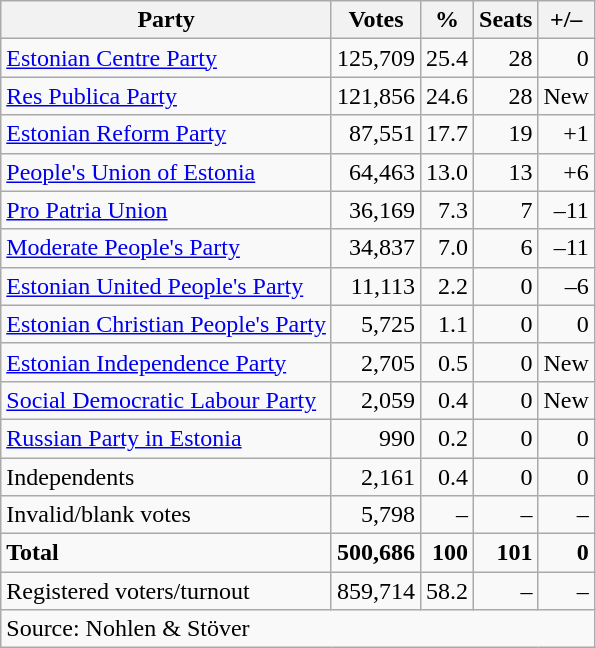<table class=wikitable style=text-align:right>
<tr>
<th>Party</th>
<th>Votes</th>
<th>%</th>
<th>Seats</th>
<th>+/–</th>
</tr>
<tr>
<td align=left><a href='#'>Estonian Centre Party</a> </td>
<td>125,709</td>
<td>25.4</td>
<td>28</td>
<td>0</td>
</tr>
<tr>
<td align=left><a href='#'>Res Publica Party</a></td>
<td>121,856</td>
<td>24.6</td>
<td>28</td>
<td>New</td>
</tr>
<tr>
<td align=left><a href='#'>Estonian Reform Party</a></td>
<td>87,551</td>
<td>17.7</td>
<td>19</td>
<td>+1</td>
</tr>
<tr>
<td align=left><a href='#'>People's Union of Estonia</a></td>
<td>64,463</td>
<td>13.0</td>
<td>13</td>
<td>+6</td>
</tr>
<tr>
<td align=left><a href='#'>Pro Patria Union</a></td>
<td>36,169</td>
<td>7.3</td>
<td>7</td>
<td>–11</td>
</tr>
<tr>
<td align=left><a href='#'>Moderate People's Party</a></td>
<td>34,837</td>
<td>7.0</td>
<td>6</td>
<td>–11</td>
</tr>
<tr>
<td align=left><a href='#'>Estonian United People's Party</a></td>
<td>11,113</td>
<td>2.2</td>
<td>0</td>
<td>–6</td>
</tr>
<tr>
<td align=left><a href='#'>Estonian Christian People's Party</a></td>
<td>5,725</td>
<td>1.1</td>
<td>0</td>
<td>0</td>
</tr>
<tr>
<td align=left><a href='#'>Estonian Independence Party</a></td>
<td>2,705</td>
<td>0.5</td>
<td>0</td>
<td>New</td>
</tr>
<tr>
<td align=left><a href='#'>Social Democratic Labour Party</a></td>
<td>2,059</td>
<td>0.4</td>
<td>0</td>
<td>New</td>
</tr>
<tr>
<td align=left><a href='#'>Russian Party in Estonia</a></td>
<td>990</td>
<td>0.2</td>
<td>0</td>
<td>0</td>
</tr>
<tr>
<td align=left>Independents</td>
<td>2,161</td>
<td>0.4</td>
<td>0</td>
<td>0</td>
</tr>
<tr>
<td align=left>Invalid/blank votes</td>
<td>5,798</td>
<td>–</td>
<td>–</td>
<td>–</td>
</tr>
<tr>
<td align=left><strong>Total</strong></td>
<td><strong>500,686</strong></td>
<td><strong>100</strong></td>
<td><strong>101</strong></td>
<td><strong>0</strong></td>
</tr>
<tr>
<td align=left>Registered voters/turnout</td>
<td>859,714</td>
<td>58.2</td>
<td>–</td>
<td>–</td>
</tr>
<tr>
<td align=left colspan=5>Source: Nohlen & Stöver</td>
</tr>
</table>
